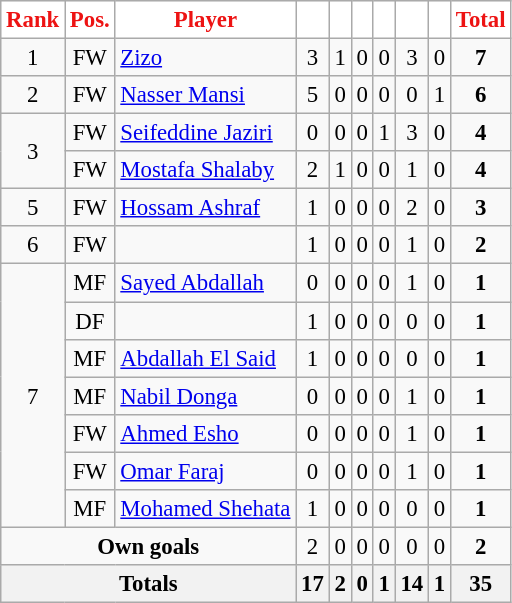<table class="wikitable sortable" style="font-size: 95%; text-align: center;">
<tr>
<th style=background-color:#ffffff;color:#ed1313>Rank</th>
<th style=background-color:#ffffff;color:#ed1313>Pos.</th>
<th style=background-color:#ffffff;color:#ed1313>Player</th>
<th style=background-color:#ffffff;color:#ed1313></th>
<th style=background-color:#ffffff;color:#ed1313></th>
<th style=background-color:#ffffff;color:#ed1313></th>
<th style=background-color:#ffffff;color:#ed1313></th>
<th style=background-color:#ffffff;color:#ed1313></th>
<th style=background-color:#ffffff;color:#ed1313></th>
<th style=background-color:#ffffff;color:#ed1313>Total</th>
</tr>
<tr>
<td>1</td>
<td>FW</td>
<td align=left> <a href='#'>Zizo</a></td>
<td>3</td>
<td>1</td>
<td>0</td>
<td>0</td>
<td>3</td>
<td>0</td>
<td><strong>7</strong></td>
</tr>
<tr>
<td>2</td>
<td>FW</td>
<td align=left> <a href='#'>Nasser Mansi</a></td>
<td>5</td>
<td>0</td>
<td>0</td>
<td>0</td>
<td>0</td>
<td>1</td>
<td><strong>6</strong></td>
</tr>
<tr>
<td rowspan="2">3</td>
<td>FW</td>
<td align=left> <a href='#'>Seifeddine Jaziri</a></td>
<td>0</td>
<td>0</td>
<td>0</td>
<td>1</td>
<td>3</td>
<td>0</td>
<td><strong>4</strong></td>
</tr>
<tr>
<td>FW</td>
<td align=left> <a href='#'>Mostafa Shalaby</a></td>
<td>2</td>
<td>1</td>
<td>0</td>
<td>0</td>
<td>1</td>
<td>0</td>
<td><strong>4</strong></td>
</tr>
<tr>
<td>5</td>
<td>FW</td>
<td align=left> <a href='#'>Hossam Ashraf</a></td>
<td>1</td>
<td>0</td>
<td>0</td>
<td>0</td>
<td>2</td>
<td>0</td>
<td><strong>3</strong></td>
</tr>
<tr>
<td>6</td>
<td>FW</td>
<td align=left></td>
<td>1</td>
<td>0</td>
<td>0</td>
<td>0</td>
<td>1</td>
<td>0</td>
<td><strong>2</strong></td>
</tr>
<tr>
<td rowspan="7">7</td>
<td>MF</td>
<td align=left> <a href='#'>Sayed Abdallah</a></td>
<td>0</td>
<td>0</td>
<td>0</td>
<td>0</td>
<td>1</td>
<td>0</td>
<td><strong>1</strong></td>
</tr>
<tr>
<td>DF</td>
<td align=left></td>
<td>1</td>
<td>0</td>
<td>0</td>
<td>0</td>
<td>0</td>
<td>0</td>
<td><strong>1</strong></td>
</tr>
<tr>
<td>MF</td>
<td align=left> <a href='#'>Abdallah El Said</a></td>
<td>1</td>
<td>0</td>
<td>0</td>
<td>0</td>
<td>0</td>
<td>0</td>
<td><strong>1</strong></td>
</tr>
<tr>
<td>MF</td>
<td align=left> <a href='#'>Nabil Donga</a></td>
<td>0</td>
<td>0</td>
<td>0</td>
<td>0</td>
<td>1</td>
<td>0</td>
<td><strong>1</strong></td>
</tr>
<tr>
<td>FW</td>
<td align=left> <a href='#'>Ahmed Esho</a></td>
<td>0</td>
<td>0</td>
<td>0</td>
<td>0</td>
<td>1</td>
<td>0</td>
<td><strong>1</strong></td>
</tr>
<tr>
<td>FW</td>
<td align=left> <a href='#'>Omar Faraj</a></td>
<td>0</td>
<td>0</td>
<td>0</td>
<td>0</td>
<td>1</td>
<td>0</td>
<td><strong>1</strong></td>
</tr>
<tr>
<td>MF</td>
<td align=left> <a href='#'>Mohamed Shehata</a></td>
<td>1</td>
<td>0</td>
<td>0</td>
<td>0</td>
<td>0</td>
<td>0</td>
<td><strong>1</strong></td>
</tr>
<tr>
<td colspan="3"><strong>Own goals</strong></td>
<td>2</td>
<td>0</td>
<td>0</td>
<td>0</td>
<td>0</td>
<td>0</td>
<td><strong>2</strong></td>
</tr>
<tr>
<th colspan="3"><strong>Totals</strong></th>
<th><strong>17</strong></th>
<th><strong>2</strong></th>
<th><strong>0</strong></th>
<th><strong>1</strong></th>
<th><strong>14</strong></th>
<th><strong>1</strong></th>
<th><strong>35</strong></th>
</tr>
</table>
